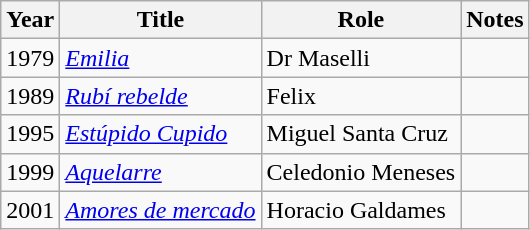<table class="wikitable sortable">
<tr>
<th>Year</th>
<th>Title</th>
<th>Role</th>
<th class="unsortable">Notes</th>
</tr>
<tr>
<td>1979</td>
<td><em><a href='#'>Emilia</a></em></td>
<td>Dr Maselli</td>
<td></td>
</tr>
<tr>
<td>1989</td>
<td><em><a href='#'>Rubí rebelde</a></em></td>
<td>Felix</td>
<td></td>
</tr>
<tr>
<td>1995</td>
<td><em><a href='#'>Estúpido Cupido</a></em></td>
<td>Miguel Santa Cruz</td>
<td></td>
</tr>
<tr>
<td>1999</td>
<td><em><a href='#'>Aquelarre</a></em></td>
<td>Celedonio Meneses</td>
<td></td>
</tr>
<tr>
<td>2001</td>
<td><em><a href='#'>Amores de mercado</a></em></td>
<td>Horacio Galdames</td>
<td></td>
</tr>
</table>
